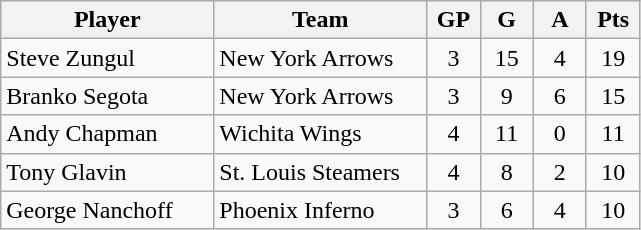<table class="wikitable">
<tr>
<th width="30%">Player</th>
<th width="30%">Team</th>
<th width="7.5%">GP</th>
<th width="7.5%">G</th>
<th width="7.5%">A</th>
<th width="7.5%">Pts</th>
</tr>
<tr align=center>
<td align=left>Steve Zungul</td>
<td align=left>New York Arrows</td>
<td>3</td>
<td>15</td>
<td>4</td>
<td>19</td>
</tr>
<tr align=center>
<td align=left>Branko Segota</td>
<td align=left>New York Arrows</td>
<td>3</td>
<td>9</td>
<td>6</td>
<td>15</td>
</tr>
<tr align=center>
<td align=left>Andy Chapman</td>
<td align=left>Wichita Wings</td>
<td>4</td>
<td>11</td>
<td>0</td>
<td>11</td>
</tr>
<tr align=center>
<td align=left>Tony Glavin</td>
<td align=left>St. Louis Steamers</td>
<td>4</td>
<td>8</td>
<td>2</td>
<td>10</td>
</tr>
<tr align=center>
<td align=left>George Nanchoff</td>
<td align=left>Phoenix Inferno</td>
<td>3</td>
<td>6</td>
<td>4</td>
<td>10</td>
</tr>
</table>
